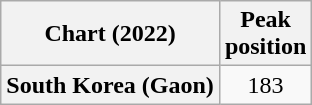<table class="wikitable plainrowheaders" style="text-align:center">
<tr>
<th scope="col">Chart (2022)</th>
<th scope="col">Peak<br>position</th>
</tr>
<tr>
<th scope="row">South Korea (Gaon)</th>
<td>183</td>
</tr>
</table>
